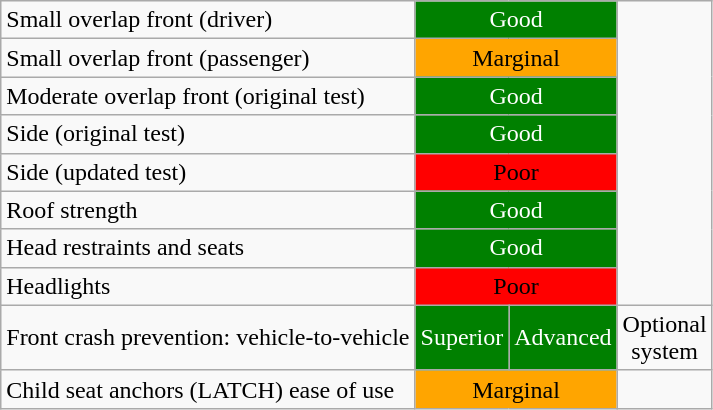<table class="wikitable">
<tr>
<td>Small overlap front (driver)</td>
<td colspan="2" style="text-align:center;color:white;background: green">Good</td>
<td rowspan="8"></td>
</tr>
<tr>
<td>Small overlap front (passenger)</td>
<td colspan="2" style="text-align:center;color:black;background:orange">Marginal</td>
</tr>
<tr>
<td>Moderate overlap front (original test)</td>
<td colspan="2" style="text-align:center;color:white;background: green">Good</td>
</tr>
<tr>
<td>Side (original test)</td>
<td colspan="2" style="text-align:center;color:white;background: green">Good</td>
</tr>
<tr>
<td>Side (updated test)</td>
<td colspan="2" style="text-align:center;color:black;background:red">Poor</td>
</tr>
<tr>
<td>Roof strength</td>
<td colspan="2" style="text-align:center;color:white;background: green">Good</td>
</tr>
<tr>
<td>Head restraints and seats</td>
<td colspan="2" style="text-align:center;color:white;background: green">Good</td>
</tr>
<tr>
<td>Headlights</td>
<td colspan="2" style="text-align:center;color:black;background:red">Poor</td>
</tr>
<tr>
<td>Front crash prevention: vehicle-to-vehicle</td>
<td style="text-align:center;color:white;background: green">Superior</td>
<td style="text-align:center;color:white;background: green">Advanced</td>
<td style="text-align:center">Optional<br>system</td>
</tr>
<tr>
<td>Child seat anchors (LATCH) ease of use</td>
<td colspan="2" style="text-align:center;color:black;background:orange">Marginal</td>
<td></td>
</tr>
</table>
